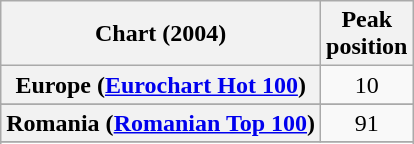<table class="wikitable sortable plainrowheaders" style="text-align:center">
<tr>
<th scope="col">Chart (2004)</th>
<th scope="col">Peak<br>position</th>
</tr>
<tr>
<th scope="row">Europe (<a href='#'>Eurochart Hot 100</a>)</th>
<td>10</td>
</tr>
<tr>
</tr>
<tr>
<th scope="row">Romania (<a href='#'>Romanian Top 100</a>)</th>
<td>91</td>
</tr>
<tr>
</tr>
<tr>
</tr>
</table>
